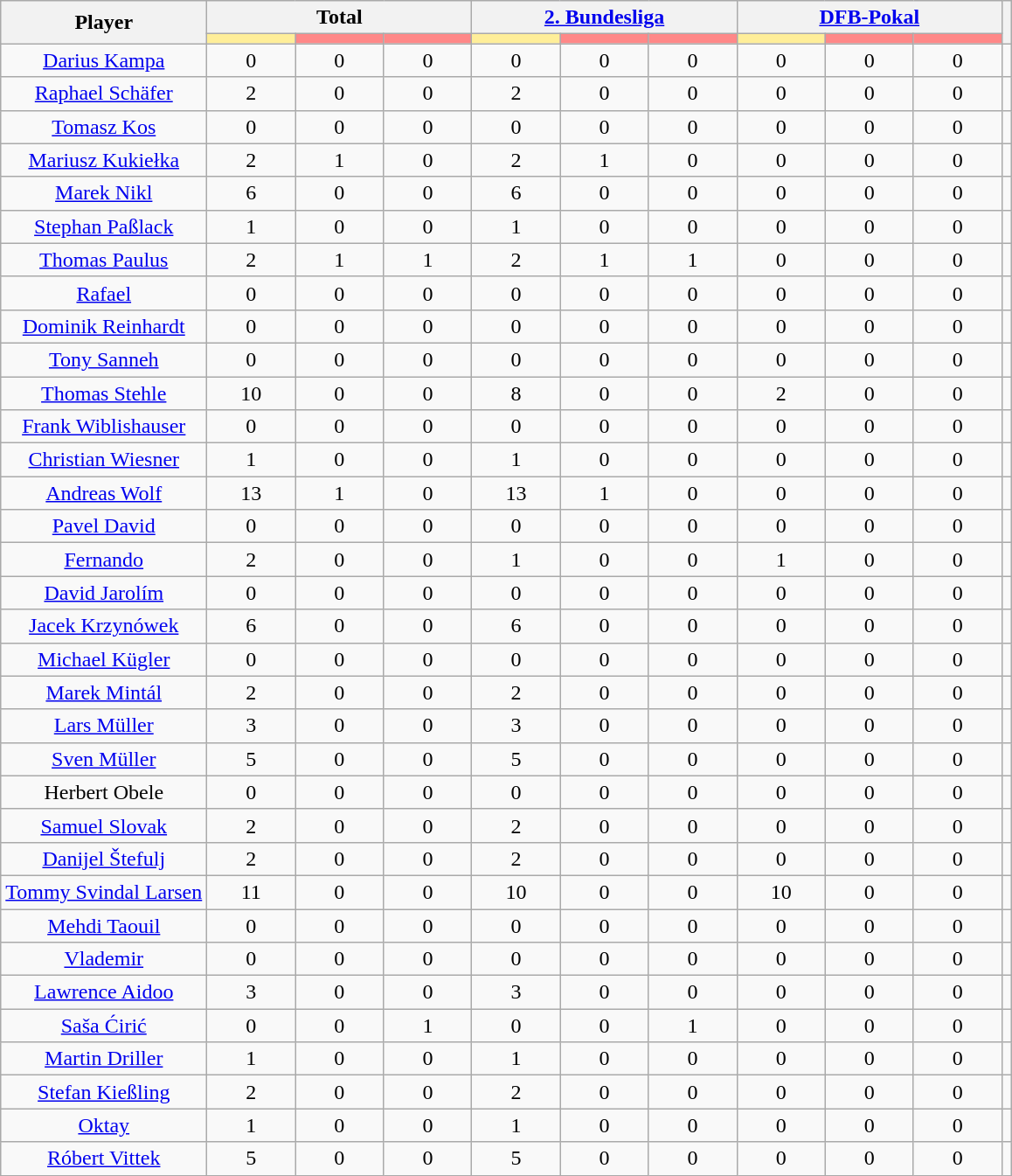<table class="wikitable" style="text-align:center;">
<tr style="text-align:center;">
<th rowspan="2">Player</th>
<th colspan="3">Total</th>
<th colspan="3"><a href='#'>2. Bundesliga</a></th>
<th colspan="3"><a href='#'>DFB-Pokal</a></th>
<th rowspan="2"></th>
</tr>
<tr>
<th style="width:60px; background:#fe9;"></th>
<th style="width:60px; background:#ff8888;"></th>
<th style="width:60px; background:#ff8888;"></th>
<th style="width:60px; background:#fe9;"></th>
<th style="width:60px; background:#ff8888;"></th>
<th style="width:60px; background:#ff8888;"></th>
<th style="width:60px; background:#fe9;"></th>
<th style="width:60px; background:#ff8888;"></th>
<th style="width:60px; background:#ff8888;"></th>
</tr>
<tr>
<td><a href='#'>Darius Kampa</a></td>
<td>0</td>
<td>0</td>
<td>0</td>
<td>0</td>
<td>0</td>
<td>0</td>
<td>0</td>
<td>0</td>
<td>0</td>
<td></td>
</tr>
<tr>
<td><a href='#'>Raphael Schäfer</a></td>
<td>2</td>
<td>0</td>
<td>0</td>
<td>2</td>
<td>0</td>
<td>0</td>
<td>0</td>
<td>0</td>
<td>0</td>
<td></td>
</tr>
<tr>
<td><a href='#'>Tomasz Kos</a></td>
<td>0</td>
<td>0</td>
<td>0</td>
<td>0</td>
<td>0</td>
<td>0</td>
<td>0</td>
<td>0</td>
<td>0</td>
<td></td>
</tr>
<tr>
<td><a href='#'>Mariusz Kukiełka</a></td>
<td>2</td>
<td>1</td>
<td>0</td>
<td>2</td>
<td>1</td>
<td>0</td>
<td>0</td>
<td>0</td>
<td>0</td>
<td></td>
</tr>
<tr>
<td><a href='#'>Marek Nikl</a></td>
<td>6</td>
<td>0</td>
<td>0</td>
<td>6</td>
<td>0</td>
<td>0</td>
<td>0</td>
<td>0</td>
<td>0</td>
<td></td>
</tr>
<tr>
<td><a href='#'>Stephan Paßlack</a></td>
<td>1</td>
<td>0</td>
<td>0</td>
<td>1</td>
<td>0</td>
<td>0</td>
<td>0</td>
<td>0</td>
<td>0</td>
<td></td>
</tr>
<tr>
<td><a href='#'>Thomas Paulus</a></td>
<td>2</td>
<td>1</td>
<td>1</td>
<td>2</td>
<td>1</td>
<td>1</td>
<td>0</td>
<td>0</td>
<td>0</td>
<td></td>
</tr>
<tr>
<td><a href='#'>Rafael</a></td>
<td>0</td>
<td>0</td>
<td>0</td>
<td>0</td>
<td>0</td>
<td>0</td>
<td>0</td>
<td>0</td>
<td>0</td>
<td></td>
</tr>
<tr>
<td><a href='#'>Dominik Reinhardt</a></td>
<td>0</td>
<td>0</td>
<td>0</td>
<td>0</td>
<td>0</td>
<td>0</td>
<td>0</td>
<td>0</td>
<td>0</td>
<td></td>
</tr>
<tr>
<td><a href='#'>Tony Sanneh</a></td>
<td>0</td>
<td>0</td>
<td>0</td>
<td>0</td>
<td>0</td>
<td>0</td>
<td>0</td>
<td>0</td>
<td>0</td>
<td></td>
</tr>
<tr>
<td><a href='#'>Thomas Stehle</a></td>
<td>10</td>
<td>0</td>
<td>0</td>
<td>8</td>
<td>0</td>
<td>0</td>
<td>2</td>
<td>0</td>
<td>0</td>
<td></td>
</tr>
<tr>
<td><a href='#'>Frank Wiblishauser</a></td>
<td>0</td>
<td>0</td>
<td>0</td>
<td>0</td>
<td>0</td>
<td>0</td>
<td>0</td>
<td>0</td>
<td>0</td>
<td></td>
</tr>
<tr>
<td><a href='#'>Christian Wiesner</a></td>
<td>1</td>
<td>0</td>
<td>0</td>
<td>1</td>
<td>0</td>
<td>0</td>
<td>0</td>
<td>0</td>
<td>0</td>
<td></td>
</tr>
<tr>
<td><a href='#'>Andreas Wolf</a></td>
<td>13</td>
<td>1</td>
<td>0</td>
<td>13</td>
<td>1</td>
<td>0</td>
<td>0</td>
<td>0</td>
<td>0</td>
<td></td>
</tr>
<tr>
<td><a href='#'>Pavel David</a></td>
<td>0</td>
<td>0</td>
<td>0</td>
<td>0</td>
<td>0</td>
<td>0</td>
<td>0</td>
<td>0</td>
<td>0</td>
<td></td>
</tr>
<tr>
<td><a href='#'>Fernando</a></td>
<td>2</td>
<td>0</td>
<td>0</td>
<td>1</td>
<td>0</td>
<td>0</td>
<td>1</td>
<td>0</td>
<td>0</td>
<td></td>
</tr>
<tr>
<td><a href='#'>David Jarolím</a></td>
<td>0</td>
<td>0</td>
<td>0</td>
<td>0</td>
<td>0</td>
<td>0</td>
<td>0</td>
<td>0</td>
<td>0</td>
<td></td>
</tr>
<tr>
<td><a href='#'>Jacek Krzynówek</a></td>
<td>6</td>
<td>0</td>
<td>0</td>
<td>6</td>
<td>0</td>
<td>0</td>
<td>0</td>
<td>0</td>
<td>0</td>
<td></td>
</tr>
<tr>
<td><a href='#'>Michael Kügler</a></td>
<td>0</td>
<td>0</td>
<td>0</td>
<td>0</td>
<td>0</td>
<td>0</td>
<td>0</td>
<td>0</td>
<td>0</td>
<td></td>
</tr>
<tr>
<td><a href='#'>Marek Mintál</a></td>
<td>2</td>
<td>0</td>
<td>0</td>
<td>2</td>
<td>0</td>
<td>0</td>
<td>0</td>
<td>0</td>
<td>0</td>
<td></td>
</tr>
<tr>
<td><a href='#'>Lars Müller</a></td>
<td>3</td>
<td>0</td>
<td>0</td>
<td>3</td>
<td>0</td>
<td>0</td>
<td>0</td>
<td>0</td>
<td>0</td>
<td></td>
</tr>
<tr>
<td><a href='#'>Sven Müller</a></td>
<td>5</td>
<td>0</td>
<td>0</td>
<td>5</td>
<td>0</td>
<td>0</td>
<td>0</td>
<td>0</td>
<td>0</td>
<td></td>
</tr>
<tr>
<td>Herbert Obele</td>
<td>0</td>
<td>0</td>
<td>0</td>
<td>0</td>
<td>0</td>
<td>0</td>
<td>0</td>
<td>0</td>
<td>0</td>
<td></td>
</tr>
<tr>
<td><a href='#'>Samuel Slovak</a></td>
<td>2</td>
<td>0</td>
<td>0</td>
<td>2</td>
<td>0</td>
<td>0</td>
<td>0</td>
<td>0</td>
<td>0</td>
<td></td>
</tr>
<tr>
<td><a href='#'>Danijel Štefulj</a></td>
<td>2</td>
<td>0</td>
<td>0</td>
<td>2</td>
<td>0</td>
<td>0</td>
<td>0</td>
<td>0</td>
<td>0</td>
<td></td>
</tr>
<tr>
<td><a href='#'>Tommy Svindal Larsen</a></td>
<td>11</td>
<td>0</td>
<td>0</td>
<td>10</td>
<td>0</td>
<td>0</td>
<td>10</td>
<td>0</td>
<td>0</td>
<td></td>
</tr>
<tr>
<td><a href='#'>Mehdi Taouil</a></td>
<td>0</td>
<td>0</td>
<td>0</td>
<td>0</td>
<td>0</td>
<td>0</td>
<td>0</td>
<td>0</td>
<td>0</td>
<td></td>
</tr>
<tr>
<td><a href='#'>Vlademir</a></td>
<td>0</td>
<td>0</td>
<td>0</td>
<td>0</td>
<td>0</td>
<td>0</td>
<td>0</td>
<td>0</td>
<td>0</td>
<td></td>
</tr>
<tr>
<td><a href='#'>Lawrence Aidoo</a></td>
<td>3</td>
<td>0</td>
<td>0</td>
<td>3</td>
<td>0</td>
<td>0</td>
<td>0</td>
<td>0</td>
<td>0</td>
<td></td>
</tr>
<tr>
<td><a href='#'>Saša Ćirić</a></td>
<td>0</td>
<td>0</td>
<td>1</td>
<td>0</td>
<td>0</td>
<td>1</td>
<td>0</td>
<td>0</td>
<td>0</td>
<td></td>
</tr>
<tr>
<td><a href='#'>Martin Driller</a></td>
<td>1</td>
<td>0</td>
<td>0</td>
<td>1</td>
<td>0</td>
<td>0</td>
<td>0</td>
<td>0</td>
<td>0</td>
<td></td>
</tr>
<tr>
<td><a href='#'>Stefan Kießling</a></td>
<td>2</td>
<td>0</td>
<td>0</td>
<td>2</td>
<td>0</td>
<td>0</td>
<td>0</td>
<td>0</td>
<td>0</td>
<td></td>
</tr>
<tr>
<td><a href='#'>Oktay</a></td>
<td>1</td>
<td>0</td>
<td>0</td>
<td>1</td>
<td>0</td>
<td>0</td>
<td>0</td>
<td>0</td>
<td>0</td>
<td></td>
</tr>
<tr>
<td><a href='#'>Róbert Vittek</a></td>
<td>5</td>
<td>0</td>
<td>0</td>
<td>5</td>
<td>0</td>
<td>0</td>
<td>0</td>
<td>0</td>
<td>0</td>
<td></td>
</tr>
</table>
